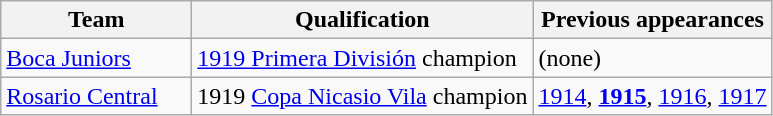<table class="wikitable">
<tr>
<th width=120px>Team</th>
<th width= px>Qualification</th>
<th width= px>Previous appearances</th>
</tr>
<tr>
<td><a href='#'>Boca Juniors</a></td>
<td><a href='#'>1919 Primera División</a> champion</td>
<td>(none)</td>
</tr>
<tr>
<td><a href='#'>Rosario Central</a></td>
<td>1919 <a href='#'>Copa Nicasio Vila</a> champion</td>
<td><a href='#'>1914</a>, <strong><a href='#'>1915</a></strong>, <a href='#'>1916</a>, <a href='#'>1917</a></td>
</tr>
</table>
